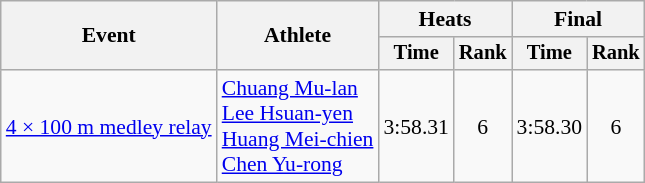<table class=wikitable style="font-size:90%">
<tr>
<th rowspan="2">Event</th>
<th rowspan="2">Athlete</th>
<th colspan="2">Heats</th>
<th colspan="2">Final</th>
</tr>
<tr style="font-size:95%">
<th>Time</th>
<th>Rank</th>
<th>Time</th>
<th>Rank</th>
</tr>
<tr align=center>
<td align=left><a href='#'>4 × 100 m medley relay</a></td>
<td align=left><a href='#'>Chuang Mu-lan</a><br><a href='#'>Lee Hsuan-yen</a><br><a href='#'>Huang Mei-chien</a><br><a href='#'>Chen Yu-rong</a></td>
<td>3:58.31</td>
<td>6 <strong></strong></td>
<td>3:58.30</td>
<td>6</td>
</tr>
</table>
